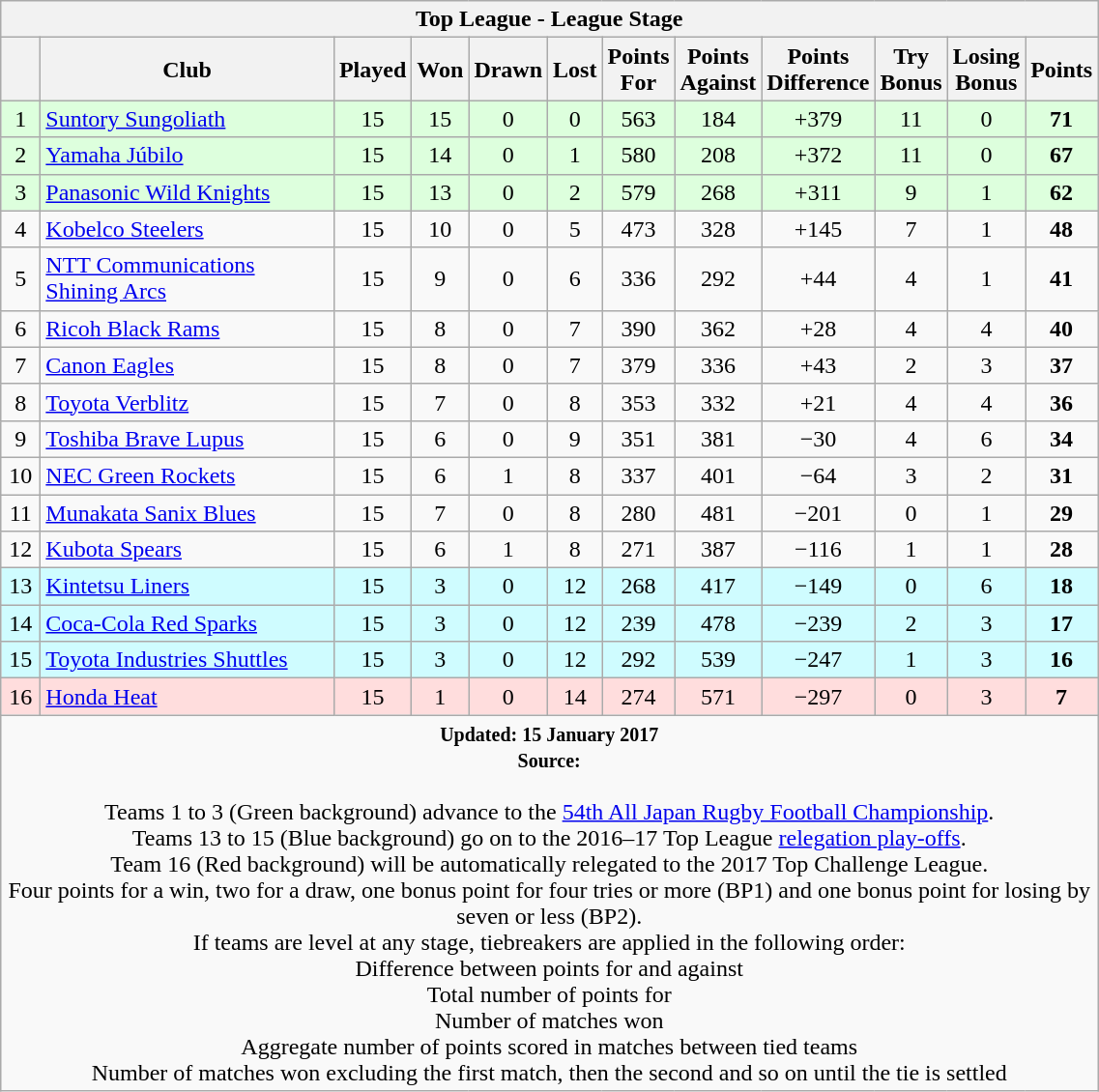<table class="wikitable" style="text-align:center">
<tr>
<th colspan="15" cellpadding="0" cellspacing="0"><strong>Top League - League Stage</strong></th>
</tr>
<tr>
<th style="width:20px;"></th>
<th style="width:195px;">Club</th>
<th style="width:20px;">Played</th>
<th style="width:20px;">Won</th>
<th style="width:20px;">Drawn</th>
<th style="width:20px;">Lost</th>
<th style="width:20px;">Points For</th>
<th style="width:20px;">Points Against</th>
<th style="width:20px;">Points Difference</th>
<th style="width:20px;">Try Bonus</th>
<th style="width:20px;">Losing Bonus</th>
<th style="width:20px;">Points<br></th>
</tr>
<tr style="background:#dfd">
<td>1</td>
<td align=left><a href='#'>Suntory Sungoliath</a></td>
<td>15</td>
<td>15</td>
<td>0</td>
<td>0</td>
<td>563</td>
<td>184</td>
<td>+379</td>
<td>11</td>
<td>0</td>
<td><strong>71</strong></td>
</tr>
<tr style="background:#dfd">
<td>2</td>
<td align=left><a href='#'>Yamaha Júbilo</a></td>
<td>15</td>
<td>14</td>
<td>0</td>
<td>1</td>
<td>580</td>
<td>208</td>
<td>+372</td>
<td>11</td>
<td>0</td>
<td><strong>67</strong></td>
</tr>
<tr style="background:#dfd">
<td>3</td>
<td align=left><a href='#'>Panasonic Wild Knights</a></td>
<td>15</td>
<td>13</td>
<td>0</td>
<td>2</td>
<td>579</td>
<td>268</td>
<td>+311</td>
<td>9</td>
<td>1</td>
<td><strong>62</strong></td>
</tr>
<tr>
<td>4</td>
<td align=left><a href='#'>Kobelco Steelers</a></td>
<td>15</td>
<td>10</td>
<td>0</td>
<td>5</td>
<td>473</td>
<td>328</td>
<td>+145</td>
<td>7</td>
<td>1</td>
<td><strong>48</strong></td>
</tr>
<tr>
<td>5</td>
<td align=left><a href='#'>NTT Communications Shining Arcs</a></td>
<td>15</td>
<td>9</td>
<td>0</td>
<td>6</td>
<td>336</td>
<td>292</td>
<td>+44</td>
<td>4</td>
<td>1</td>
<td><strong>41</strong></td>
</tr>
<tr>
<td>6</td>
<td align=left><a href='#'>Ricoh Black Rams</a></td>
<td>15</td>
<td>8</td>
<td>0</td>
<td>7</td>
<td>390</td>
<td>362</td>
<td>+28</td>
<td>4</td>
<td>4</td>
<td><strong>40</strong></td>
</tr>
<tr>
<td>7</td>
<td align=left><a href='#'>Canon Eagles</a></td>
<td>15</td>
<td>8</td>
<td>0</td>
<td>7</td>
<td>379</td>
<td>336</td>
<td>+43</td>
<td>2</td>
<td>3</td>
<td><strong>37</strong></td>
</tr>
<tr>
<td>8</td>
<td align=left><a href='#'>Toyota Verblitz</a></td>
<td>15</td>
<td>7</td>
<td>0</td>
<td>8</td>
<td>353</td>
<td>332</td>
<td>+21</td>
<td>4</td>
<td>4</td>
<td><strong>36</strong></td>
</tr>
<tr>
<td>9</td>
<td align=left><a href='#'>Toshiba Brave Lupus</a></td>
<td>15</td>
<td>6</td>
<td>0</td>
<td>9</td>
<td>351</td>
<td>381</td>
<td>−30</td>
<td>4</td>
<td>6</td>
<td><strong>34</strong></td>
</tr>
<tr>
<td>10</td>
<td align=left><a href='#'>NEC Green Rockets</a></td>
<td>15</td>
<td>6</td>
<td>1</td>
<td>8</td>
<td>337</td>
<td>401</td>
<td>−64</td>
<td>3</td>
<td>2</td>
<td><strong>31</strong></td>
</tr>
<tr>
<td>11</td>
<td align=left><a href='#'>Munakata Sanix Blues</a></td>
<td>15</td>
<td>7</td>
<td>0</td>
<td>8</td>
<td>280</td>
<td>481</td>
<td>−201</td>
<td>0</td>
<td>1</td>
<td><strong>29</strong></td>
</tr>
<tr>
<td>12</td>
<td align=left><a href='#'>Kubota Spears</a></td>
<td>15</td>
<td>6</td>
<td>1</td>
<td>8</td>
<td>271</td>
<td>387</td>
<td>−116</td>
<td>1</td>
<td>1</td>
<td><strong>28</strong></td>
</tr>
<tr style="background:#cffcff">
<td>13</td>
<td align=left><a href='#'>Kintetsu Liners</a></td>
<td>15</td>
<td>3</td>
<td>0</td>
<td>12</td>
<td>268</td>
<td>417</td>
<td>−149</td>
<td>0</td>
<td>6</td>
<td><strong>18</strong></td>
</tr>
<tr style="background:#cffcff">
<td>14</td>
<td align=left><a href='#'>Coca-Cola Red Sparks</a></td>
<td>15</td>
<td>3</td>
<td>0</td>
<td>12</td>
<td>239</td>
<td>478</td>
<td>−239</td>
<td>2</td>
<td>3</td>
<td><strong>17</strong></td>
</tr>
<tr style="background:#cffcff">
<td>15</td>
<td align=left><a href='#'>Toyota Industries Shuttles</a></td>
<td>15</td>
<td>3</td>
<td>0</td>
<td>12</td>
<td>292</td>
<td>539</td>
<td>−247</td>
<td>1</td>
<td>3</td>
<td><strong>16</strong></td>
</tr>
<tr style="background:#fdd">
<td>16</td>
<td align=left><a href='#'>Honda Heat</a></td>
<td>15</td>
<td>1</td>
<td>0</td>
<td>14</td>
<td>274</td>
<td>571</td>
<td>−297</td>
<td>0</td>
<td>3</td>
<td><strong>7</strong></td>
</tr>
<tr style="background:#f9f9f9">
<td colspan="15" style="border:0"><small><strong>Updated: 15 January 2017</strong> </small><br><small><strong>Source:</strong> </small><br><br>Teams 1 to 3 <span>(Green background)</span> advance to the <a href='#'>54th All Japan Rugby Football Championship</a>.<br>
Teams 13 to 15 <span>(Blue background)</span> go on to the 2016–17 Top League <a href='#'>relegation play-offs</a>.<br>
Team 16 <span>(Red background)</span> will be automatically relegated to the 2017 Top Challenge League.<br>Four points for a win, two for a draw, one bonus point for four tries or more (BP1) and one bonus point for losing by seven or less (BP2).<br>
If teams are level at any stage, tiebreakers are applied in the following order:<br>
 Difference between points for and against<br>
 Total number of points for<br>
 Number of matches won<br>
 Aggregate number of points scored in matches between tied teams<br>
 Number of matches won excluding the first match, then the second and so on until the tie is settled<br></td>
</tr>
</table>
